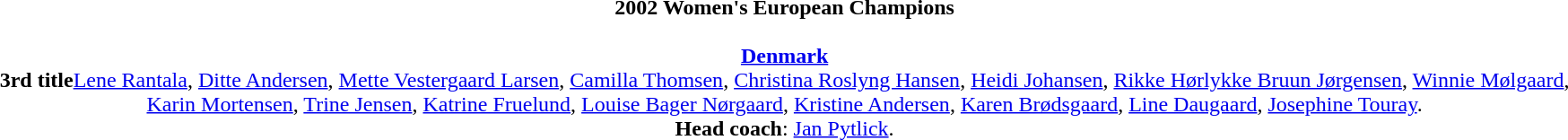<table width=95%>
<tr align=center>
<td><strong>2002 Women's European Champions</strong><br><br><strong><a href='#'>Denmark</a></strong><br><strong>3rd title</strong><a href='#'>Lene Rantala</a>, <a href='#'>Ditte Andersen</a>, <a href='#'>Mette Vestergaard Larsen</a>, <a href='#'>Camilla Thomsen</a>, <a href='#'>Christina Roslyng Hansen</a>, <a href='#'>Heidi Johansen</a>, <a href='#'>Rikke Hørlykke Bruun Jørgensen</a>, <a href='#'>Winnie Mølgaard</a>, <a href='#'>Karin Mortensen</a>, <a href='#'>Trine Jensen</a>, <a href='#'>Katrine Fruelund</a>, <a href='#'>Louise Bager Nørgaard</a>, <a href='#'>Kristine Andersen</a>, <a href='#'>Karen Brødsgaard</a>, <a href='#'>Line Daugaard</a>,  <a href='#'>Josephine Touray</a>.<br><strong>Head coach</strong>: <a href='#'>Jan Pytlick</a>.</td>
</tr>
</table>
